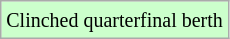<table class="wikitable">
<tr>
<td style="background-color: #ccffcc;"><small>Clinched quarterfinal berth</small></td>
</tr>
</table>
